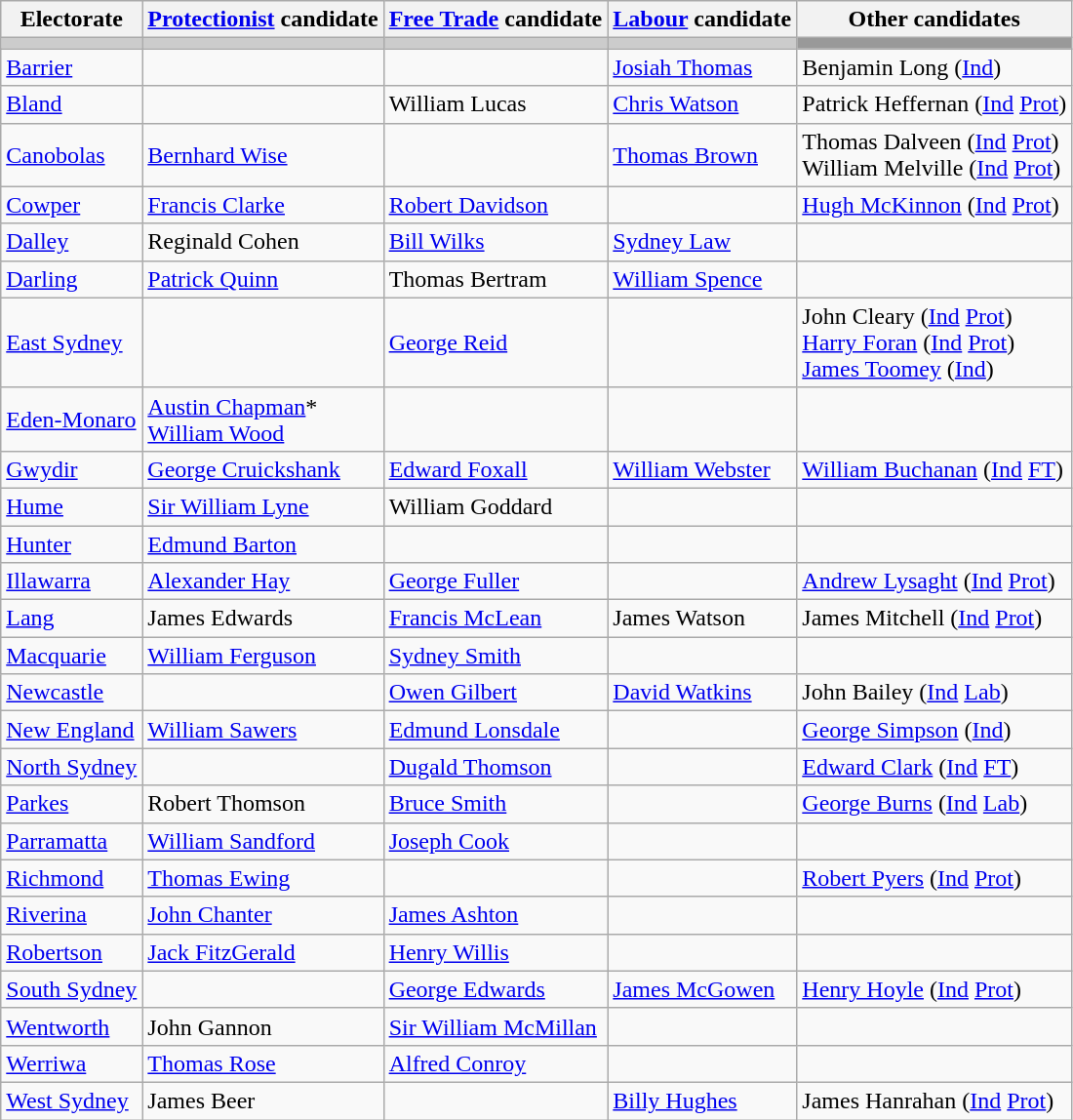<table class="wikitable">
<tr>
<th>Electorate</th>
<th><a href='#'>Protectionist</a> candidate</th>
<th><a href='#'>Free Trade</a> candidate</th>
<th><a href='#'>Labour</a> candidate</th>
<th>Other candidates</th>
</tr>
<tr bgcolor="#cccccc">
<td></td>
<td></td>
<td></td>
<td></td>
<td bgcolor="#999999"></td>
</tr>
<tr>
<td><a href='#'>Barrier</a></td>
<td></td>
<td></td>
<td><a href='#'>Josiah Thomas</a></td>
<td>Benjamin Long (<a href='#'>Ind</a>)</td>
</tr>
<tr>
<td><a href='#'>Bland</a></td>
<td></td>
<td>William Lucas</td>
<td><a href='#'>Chris Watson</a></td>
<td>Patrick Heffernan (<a href='#'>Ind</a> <a href='#'>Prot</a>)</td>
</tr>
<tr>
<td><a href='#'>Canobolas</a></td>
<td><a href='#'>Bernhard Wise</a></td>
<td></td>
<td><a href='#'>Thomas Brown</a></td>
<td>Thomas Dalveen (<a href='#'>Ind</a> <a href='#'>Prot</a>)<br>William Melville (<a href='#'>Ind</a> <a href='#'>Prot</a>)</td>
</tr>
<tr>
<td><a href='#'>Cowper</a></td>
<td><a href='#'>Francis Clarke</a></td>
<td><a href='#'>Robert Davidson</a></td>
<td></td>
<td><a href='#'>Hugh McKinnon</a> (<a href='#'>Ind</a> <a href='#'>Prot</a>)</td>
</tr>
<tr>
<td><a href='#'>Dalley</a></td>
<td>Reginald Cohen</td>
<td><a href='#'>Bill Wilks</a></td>
<td><a href='#'>Sydney Law</a></td>
<td></td>
</tr>
<tr>
<td><a href='#'>Darling</a></td>
<td><a href='#'>Patrick Quinn</a></td>
<td>Thomas Bertram</td>
<td><a href='#'>William Spence</a></td>
<td></td>
</tr>
<tr>
<td><a href='#'>East Sydney</a></td>
<td></td>
<td><a href='#'>George Reid</a></td>
<td></td>
<td>John Cleary (<a href='#'>Ind</a> <a href='#'>Prot</a>)<br><a href='#'>Harry Foran</a> (<a href='#'>Ind</a> <a href='#'>Prot</a>)<br><a href='#'>James Toomey</a> (<a href='#'>Ind</a>)</td>
</tr>
<tr>
<td><a href='#'>Eden-Monaro</a></td>
<td><a href='#'>Austin Chapman</a>*<br><a href='#'>William Wood</a></td>
<td></td>
<td></td>
<td></td>
</tr>
<tr>
<td><a href='#'>Gwydir</a></td>
<td><a href='#'>George Cruickshank</a></td>
<td><a href='#'>Edward Foxall</a></td>
<td><a href='#'>William Webster</a></td>
<td><a href='#'>William Buchanan</a> (<a href='#'>Ind</a> <a href='#'>FT</a>)</td>
</tr>
<tr>
<td><a href='#'>Hume</a></td>
<td><a href='#'>Sir William Lyne</a></td>
<td>William Goddard</td>
<td></td>
<td></td>
</tr>
<tr>
<td><a href='#'>Hunter</a></td>
<td><a href='#'>Edmund Barton</a></td>
<td></td>
<td></td>
<td></td>
</tr>
<tr>
<td><a href='#'>Illawarra</a></td>
<td><a href='#'>Alexander Hay</a></td>
<td><a href='#'>George Fuller</a></td>
<td></td>
<td><a href='#'>Andrew Lysaght</a> (<a href='#'>Ind</a> <a href='#'>Prot</a>)</td>
</tr>
<tr>
<td><a href='#'>Lang</a></td>
<td>James Edwards</td>
<td><a href='#'>Francis McLean</a></td>
<td>James Watson</td>
<td>James Mitchell (<a href='#'>Ind</a> <a href='#'>Prot</a>)</td>
</tr>
<tr>
<td><a href='#'>Macquarie</a></td>
<td><a href='#'>William Ferguson</a></td>
<td><a href='#'>Sydney Smith</a></td>
<td></td>
<td></td>
</tr>
<tr>
<td><a href='#'>Newcastle</a></td>
<td></td>
<td><a href='#'>Owen Gilbert</a></td>
<td><a href='#'>David Watkins</a></td>
<td>John Bailey (<a href='#'>Ind</a> <a href='#'>Lab</a>)</td>
</tr>
<tr>
<td><a href='#'>New England</a></td>
<td><a href='#'>William Sawers</a></td>
<td><a href='#'>Edmund Lonsdale</a></td>
<td></td>
<td><a href='#'>George Simpson</a> (<a href='#'>Ind</a>)</td>
</tr>
<tr>
<td><a href='#'>North Sydney</a></td>
<td></td>
<td><a href='#'>Dugald Thomson</a></td>
<td></td>
<td><a href='#'>Edward Clark</a> (<a href='#'>Ind</a> <a href='#'>FT</a>)</td>
</tr>
<tr>
<td><a href='#'>Parkes</a></td>
<td>Robert Thomson</td>
<td><a href='#'>Bruce Smith</a></td>
<td></td>
<td><a href='#'>George Burns</a> (<a href='#'>Ind</a> <a href='#'>Lab</a>)</td>
</tr>
<tr>
<td><a href='#'>Parramatta</a></td>
<td><a href='#'>William Sandford</a></td>
<td><a href='#'>Joseph Cook</a></td>
<td></td>
<td></td>
</tr>
<tr>
<td><a href='#'>Richmond</a></td>
<td><a href='#'>Thomas Ewing</a></td>
<td></td>
<td></td>
<td><a href='#'>Robert Pyers</a> (<a href='#'>Ind</a> <a href='#'>Prot</a>)</td>
</tr>
<tr>
<td><a href='#'>Riverina</a></td>
<td><a href='#'>John Chanter</a></td>
<td><a href='#'>James Ashton</a></td>
<td></td>
<td></td>
</tr>
<tr>
<td><a href='#'>Robertson</a></td>
<td><a href='#'>Jack FitzGerald</a></td>
<td><a href='#'>Henry Willis</a></td>
<td></td>
<td></td>
</tr>
<tr>
<td><a href='#'>South Sydney</a></td>
<td></td>
<td><a href='#'>George Edwards</a></td>
<td><a href='#'>James McGowen</a></td>
<td><a href='#'>Henry Hoyle</a> (<a href='#'>Ind</a> <a href='#'>Prot</a>)</td>
</tr>
<tr>
<td><a href='#'>Wentworth</a></td>
<td>John Gannon</td>
<td><a href='#'>Sir William McMillan</a></td>
<td></td>
<td></td>
</tr>
<tr>
<td><a href='#'>Werriwa</a></td>
<td><a href='#'>Thomas Rose</a></td>
<td><a href='#'>Alfred Conroy</a></td>
<td></td>
<td></td>
</tr>
<tr>
<td><a href='#'>West Sydney</a></td>
<td>James Beer</td>
<td></td>
<td><a href='#'>Billy Hughes</a></td>
<td>James Hanrahan (<a href='#'>Ind</a> <a href='#'>Prot</a>)</td>
</tr>
</table>
